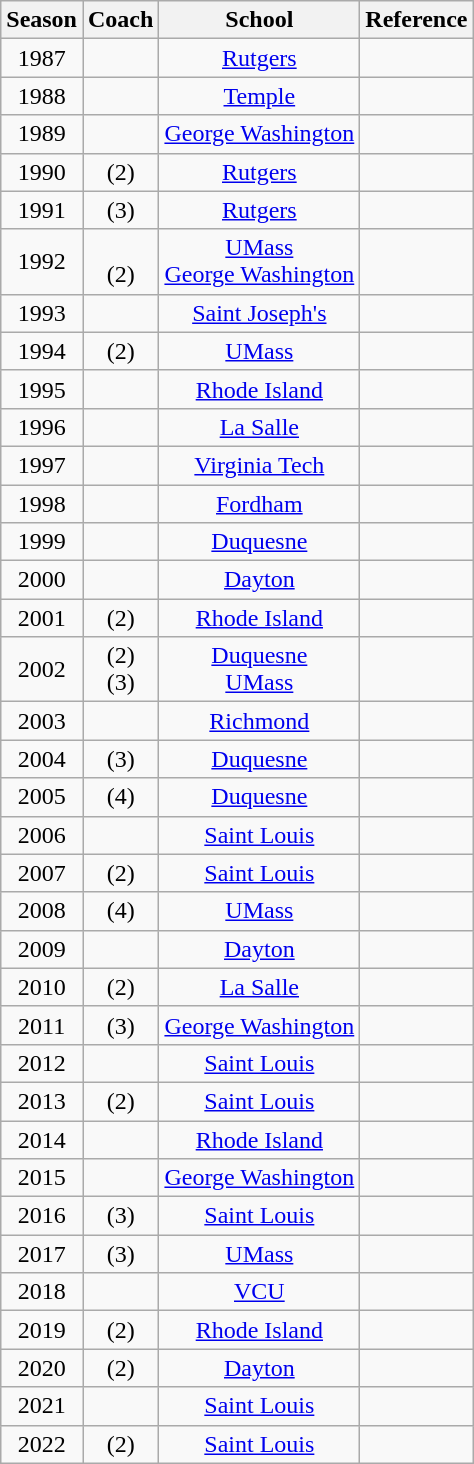<table class="wikitable sortable">
<tr>
<th>Season</th>
<th>Coach</th>
<th>School</th>
<th class="unsortable">Reference</th>
</tr>
<tr>
<td align="center">1987</td>
<td align="center"></td>
<td align="center"><a href='#'>Rutgers</a></td>
<td align="center"></td>
</tr>
<tr>
<td align="center">1988</td>
<td align="center"></td>
<td align="center"><a href='#'>Temple</a></td>
<td align="center"></td>
</tr>
<tr>
<td align="center">1989</td>
<td align="center"></td>
<td align="center"><a href='#'>George Washington</a></td>
<td align="center"></td>
</tr>
<tr>
<td align="center">1990</td>
<td align="center"> (2)</td>
<td align="center"><a href='#'>Rutgers</a></td>
<td align="center"></td>
</tr>
<tr>
<td align="center">1991</td>
<td align="center"> (3)</td>
<td align="center"><a href='#'>Rutgers</a></td>
<td align="center"></td>
</tr>
<tr>
<td align="center">1992</td>
<td align="center"><br> (2)</td>
<td align="center"><a href='#'>UMass</a><br><a href='#'>George Washington</a></td>
<td align="center"></td>
</tr>
<tr>
<td align="center">1993</td>
<td align="center"></td>
<td align="center"><a href='#'>Saint Joseph's</a></td>
<td align="center"></td>
</tr>
<tr>
<td align="center">1994</td>
<td align="center"> (2)</td>
<td align="center"><a href='#'>UMass</a></td>
<td align="center"></td>
</tr>
<tr>
<td align="center">1995</td>
<td align="center"></td>
<td align="center"><a href='#'>Rhode Island</a></td>
<td align="center"></td>
</tr>
<tr>
<td align="center">1996</td>
<td align="center"></td>
<td align="center"><a href='#'>La Salle</a></td>
<td align="center"></td>
</tr>
<tr>
<td align="center">1997</td>
<td align="center"></td>
<td align="center"><a href='#'>Virginia Tech</a></td>
<td align="center"></td>
</tr>
<tr>
<td align="center">1998</td>
<td align="center"></td>
<td align="center"><a href='#'>Fordham</a></td>
<td align="center"></td>
</tr>
<tr>
<td align="center">1999</td>
<td align="center"></td>
<td align="center"><a href='#'>Duquesne</a></td>
<td align="center"></td>
</tr>
<tr>
<td align="center">2000</td>
<td align="center"></td>
<td align="center"><a href='#'>Dayton</a></td>
<td align="center"></td>
</tr>
<tr>
<td align="center">2001</td>
<td align="center"> (2)</td>
<td align="center"><a href='#'>Rhode Island</a></td>
<td align="center"></td>
</tr>
<tr>
<td align="center">2002</td>
<td align="center"> (2)<br> (3)</td>
<td align="center"><a href='#'>Duquesne</a><br><a href='#'>UMass</a></td>
<td align="center"></td>
</tr>
<tr>
<td align="center">2003</td>
<td align="center"></td>
<td align="center"><a href='#'>Richmond</a></td>
<td align="center"></td>
</tr>
<tr>
<td align="center">2004</td>
<td align="center"> (3)</td>
<td align="center"><a href='#'>Duquesne</a></td>
<td align="center"></td>
</tr>
<tr>
<td align="center">2005</td>
<td align="center"> (4)</td>
<td align="center"><a href='#'>Duquesne</a></td>
<td align="center"></td>
</tr>
<tr>
<td align="center">2006</td>
<td align="center"></td>
<td align="center"><a href='#'>Saint Louis</a></td>
<td align="center"></td>
</tr>
<tr>
<td align="center">2007</td>
<td align="center"> (2)</td>
<td align="center"><a href='#'>Saint Louis</a></td>
<td align="center"></td>
</tr>
<tr>
<td align="center">2008</td>
<td align="center"> (4)</td>
<td align="center"><a href='#'>UMass</a></td>
<td align="center"></td>
</tr>
<tr>
<td align="center">2009</td>
<td align="center"></td>
<td align="center"><a href='#'>Dayton</a></td>
<td align="center"></td>
</tr>
<tr>
<td align="center">2010</td>
<td align="center"> (2)</td>
<td align="center"><a href='#'>La Salle</a></td>
<td align="center"></td>
</tr>
<tr>
<td align="center">2011</td>
<td align="center"> (3)</td>
<td align="center"><a href='#'>George Washington</a></td>
<td align="center"></td>
</tr>
<tr>
<td align="center">2012</td>
<td align="center"></td>
<td align="center"><a href='#'>Saint Louis</a></td>
<td align="center"></td>
</tr>
<tr>
<td align="center">2013</td>
<td align="center"> (2)</td>
<td align="center"><a href='#'>Saint Louis</a></td>
<td align="center"></td>
</tr>
<tr>
<td align="center">2014</td>
<td align="center"></td>
<td align="center"><a href='#'>Rhode Island</a></td>
<td align="center"></td>
</tr>
<tr>
<td align="center">2015</td>
<td align="center"></td>
<td align="center"><a href='#'>George Washington</a></td>
<td align="center"></td>
</tr>
<tr>
<td align="center">2016</td>
<td align="center"> (3)</td>
<td align="center"><a href='#'>Saint Louis</a></td>
<td align="center"></td>
</tr>
<tr>
<td align="center">2017</td>
<td align="center"> (3)</td>
<td align="center"><a href='#'>UMass</a></td>
<td align="center"></td>
</tr>
<tr>
<td align="center">2018</td>
<td align="center"></td>
<td align="center"><a href='#'>VCU</a></td>
<td align="center"></td>
</tr>
<tr>
<td align="center">2019</td>
<td align="center"> (2)</td>
<td align="center"><a href='#'>Rhode Island</a></td>
<td align="center"></td>
</tr>
<tr>
<td align="center">2020</td>
<td align="center"> (2)</td>
<td align="center"><a href='#'>Dayton</a></td>
<td align="center"></td>
</tr>
<tr>
<td align="center">2021</td>
<td align="center"></td>
<td align="center"><a href='#'>Saint Louis</a></td>
<td align="center"></td>
</tr>
<tr>
<td align="center">2022</td>
<td align="center"> (2)</td>
<td align="center"><a href='#'>Saint Louis</a></td>
<td align="center"></td>
</tr>
</table>
